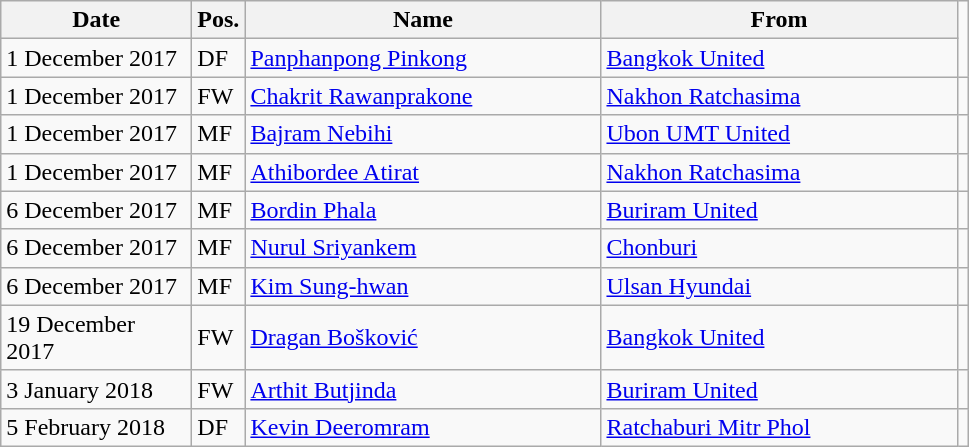<table class="wikitable">
<tr>
<th width="120">Date</th>
<th>Pos.</th>
<th width="230">Name</th>
<th width="230">From</th>
</tr>
<tr>
<td>1 December 2017</td>
<td>DF</td>
<td> <a href='#'>Panphanpong Pinkong</a></td>
<td> <a href='#'>Bangkok United</a></td>
</tr>
<tr>
<td>1 December 2017</td>
<td>FW</td>
<td> <a href='#'>Chakrit Rawanprakone</a></td>
<td> <a href='#'>Nakhon Ratchasima</a></td>
<td align=center></td>
</tr>
<tr>
<td>1 December 2017</td>
<td>MF</td>
<td> <a href='#'>Bajram Nebihi</a></td>
<td> <a href='#'>Ubon UMT United</a></td>
<td align=center></td>
</tr>
<tr>
<td>1 December 2017</td>
<td>MF</td>
<td> <a href='#'>Athibordee Atirat</a></td>
<td> <a href='#'>Nakhon Ratchasima</a></td>
<td align=center></td>
</tr>
<tr>
<td>6 December 2017</td>
<td>MF</td>
<td> <a href='#'>Bordin Phala</a></td>
<td> <a href='#'>Buriram United</a></td>
<td align=center></td>
</tr>
<tr>
<td>6 December 2017</td>
<td>MF</td>
<td> <a href='#'>Nurul Sriyankem</a></td>
<td> <a href='#'>Chonburi</a></td>
<td align=center></td>
</tr>
<tr>
<td>6 December 2017</td>
<td>MF</td>
<td> <a href='#'>Kim Sung-hwan</a></td>
<td> <a href='#'>Ulsan Hyundai</a></td>
<td align=center></td>
</tr>
<tr>
<td>19 December 2017</td>
<td>FW</td>
<td> <a href='#'>Dragan Bošković</a></td>
<td> <a href='#'>Bangkok United</a></td>
<td align=center></td>
</tr>
<tr>
<td>3 January 2018</td>
<td>FW</td>
<td> <a href='#'>Arthit Butjinda</a></td>
<td> <a href='#'>Buriram United</a></td>
<td align=center></td>
</tr>
<tr>
<td>5 February 2018</td>
<td>DF</td>
<td> <a href='#'>Kevin Deeromram</a></td>
<td> <a href='#'>Ratchaburi Mitr Phol</a></td>
<td align=center></td>
</tr>
</table>
